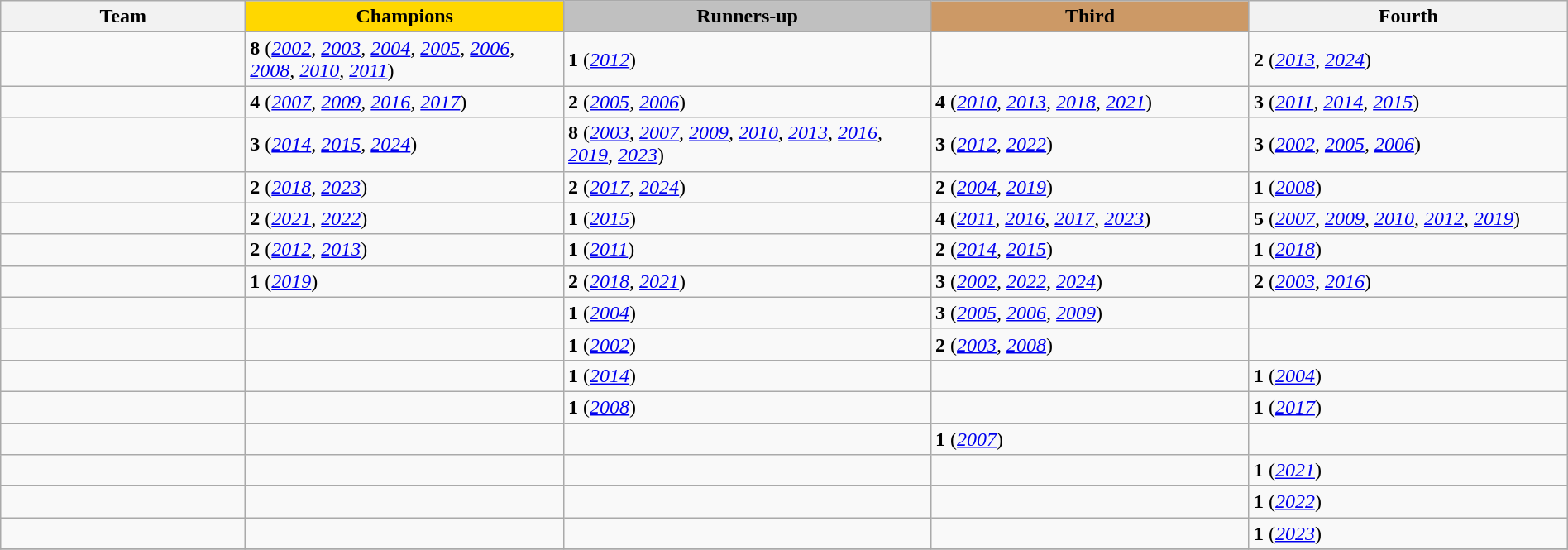<table class="wikitable sortable" style="width:100%;">
<tr>
<th width=10%>Team</th>
<th width=13% style="background:#FFD700;">Champions</th>
<th width=15% style="background:#C0C0C0;">Runners-up</th>
<th width=13% style="background:#CC9966;">Third</th>
<th width=13%>Fourth</th>
</tr>
<tr>
<td><strong></strong></td>
<td><strong>8</strong> (<em><a href='#'>2002</a>, <a href='#'>2003</a>, <a href='#'>2004</a>, <a href='#'>2005</a>, <a href='#'>2006</a>, <a href='#'>2008</a>, <a href='#'>2010</a>, <a href='#'>2011</a></em>)</td>
<td><strong>1</strong> (<em><a href='#'>2012</a></em>)</td>
<td></td>
<td><strong>2</strong> (<em><a href='#'>2013</a>, <a href='#'>2024</a></em>)</td>
</tr>
<tr>
<td><strong></strong></td>
<td><strong>4</strong> (<em><a href='#'>2007</a>, <a href='#'>2009</a>, <a href='#'>2016</a>, <a href='#'>2017</a></em>)</td>
<td><strong>2</strong> (<em><a href='#'>2005</a>, <a href='#'>2006</a></em>)</td>
<td><strong>4</strong> (<em><a href='#'>2010</a>, <a href='#'>2013</a>, <a href='#'>2018</a>, <a href='#'>2021</a></em>)</td>
<td><strong>3</strong> (<em><a href='#'>2011</a>, <a href='#'>2014</a>, <a href='#'>2015</a></em>)</td>
</tr>
<tr>
<td><strong></strong></td>
<td><strong>3</strong> (<em><a href='#'>2014</a>, <a href='#'>2015</a>, <a href='#'>2024</a></em>)</td>
<td><strong>8</strong> (<em><a href='#'>2003</a>, <a href='#'>2007</a>, <a href='#'>2009</a>, <a href='#'>2010</a>, <a href='#'>2013</a>, <a href='#'>2016</a>, <a href='#'>2019</a>, <a href='#'>2023</a></em>)</td>
<td><strong>3</strong> (<em><a href='#'>2012</a>, <a href='#'>2022</a></em>)</td>
<td><strong>3</strong> (<em><a href='#'>2002</a>, <a href='#'>2005</a>, <a href='#'>2006</a></em>)</td>
</tr>
<tr>
<td><strong></strong></td>
<td><strong>2</strong> (<em><a href='#'>2018</a>, <a href='#'>2023</a></em>)</td>
<td><strong>2</strong> (<em><a href='#'>2017</a>, <a href='#'>2024</a></em>)</td>
<td><strong>2</strong> (<em><a href='#'>2004</a>, <a href='#'>2019</a></em>)</td>
<td><strong>1</strong> (<em><a href='#'>2008</a></em>)</td>
</tr>
<tr>
<td><strong></strong></td>
<td><strong>2</strong> (<em><a href='#'>2021</a>, <a href='#'>2022</a></em>)</td>
<td><strong>1</strong> (<em><a href='#'>2015</a></em>)</td>
<td><strong>4</strong> (<em><a href='#'>2011</a>, <a href='#'>2016</a>, <a href='#'>2017</a>, <a href='#'>2023</a></em>)</td>
<td><strong>5</strong> (<em><a href='#'>2007</a>, <a href='#'>2009</a>, <a href='#'>2010</a>, <a href='#'>2012</a>, <a href='#'>2019</a></em>)</td>
</tr>
<tr>
<td><strong></strong></td>
<td><strong>2</strong> (<em><a href='#'>2012</a>, <a href='#'>2013</a></em>)</td>
<td><strong>1</strong> (<em><a href='#'>2011</a></em>)</td>
<td><strong>2</strong> (<em><a href='#'>2014</a>, <a href='#'>2015</a></em>)</td>
<td><strong>1</strong> (<em><a href='#'>2018</a></em>)</td>
</tr>
<tr>
<td><strong></strong></td>
<td><strong>1</strong> (<em><a href='#'>2019</a></em>)</td>
<td><strong>2</strong> (<em><a href='#'>2018</a>, <a href='#'>2021</a></em>)</td>
<td><strong>3</strong> (<em><a href='#'>2002</a>, <a href='#'>2022</a>, <a href='#'>2024</a></em>)</td>
<td><strong>2</strong> (<em><a href='#'>2003</a>, <a href='#'>2016</a></em>)</td>
</tr>
<tr>
<td></td>
<td></td>
<td><strong>1</strong> (<em><a href='#'>2004</a></em>)</td>
<td><strong>3</strong> (<em><a href='#'>2005</a>, <a href='#'>2006</a>, <a href='#'>2009</a></em>)</td>
<td></td>
</tr>
<tr>
<td></td>
<td></td>
<td><strong>1</strong> (<em><a href='#'>2002</a></em>)</td>
<td><strong>2</strong> (<em><a href='#'>2003</a>, <a href='#'>2008</a></em>)</td>
<td></td>
</tr>
<tr>
<td></td>
<td></td>
<td><strong>1</strong> (<em><a href='#'>2014</a></em>)</td>
<td></td>
<td><strong>1</strong> (<em><a href='#'>2004</a></em>)</td>
</tr>
<tr>
<td></td>
<td></td>
<td><strong>1</strong> (<em><a href='#'>2008</a></em>)</td>
<td></td>
<td><strong>1</strong> (<em><a href='#'>2017</a></em>)</td>
</tr>
<tr>
<td></td>
<td></td>
<td></td>
<td><strong>1</strong> (<em><a href='#'>2007</a></em>)</td>
<td></td>
</tr>
<tr>
<td></td>
<td></td>
<td></td>
<td></td>
<td><strong>1</strong> (<em><a href='#'>2021</a></em>)</td>
</tr>
<tr>
<td></td>
<td></td>
<td></td>
<td></td>
<td><strong>1</strong> (<em><a href='#'>2022</a></em>)</td>
</tr>
<tr>
<td></td>
<td></td>
<td></td>
<td></td>
<td><strong>1</strong> (<em><a href='#'>2023</a></em>)</td>
</tr>
<tr>
</tr>
</table>
